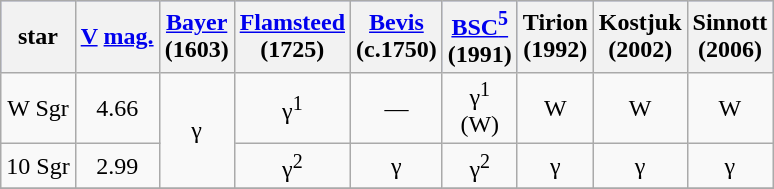<table class="wikitable" style="text-align:center">
<tr bgcolor="#a0b0ff">
<th>star</th>
<th><a href='#'>V</a> <a href='#'>mag.</a></th>
<th><a href='#'>Bayer</a><br>(1603)</th>
<th><a href='#'>Flamsteed</a><br>(1725)</th>
<th><a href='#'>Bevis</a><br>(c.1750)</th>
<th><a href='#'>BSC<sup>5</sup></a><br>(1991)</th>
<th>Tirion<br>(1992)</th>
<th>Kostjuk<br>(2002)</th>
<th>Sinnott<br>(2006)</th>
</tr>
<tr>
<td>W Sgr</td>
<td>4.66</td>
<td rowspan="2">γ</td>
<td>γ<sup>1</sup></td>
<td>―</td>
<td>γ<sup>1</sup><br>(W)</td>
<td>W</td>
<td>W</td>
<td>W</td>
</tr>
<tr>
<td>10 Sgr</td>
<td>2.99</td>
<td>γ<sup>2</sup></td>
<td>γ</td>
<td>γ<sup>2</sup></td>
<td>γ</td>
<td>γ</td>
<td>γ</td>
</tr>
<tr>
</tr>
</table>
